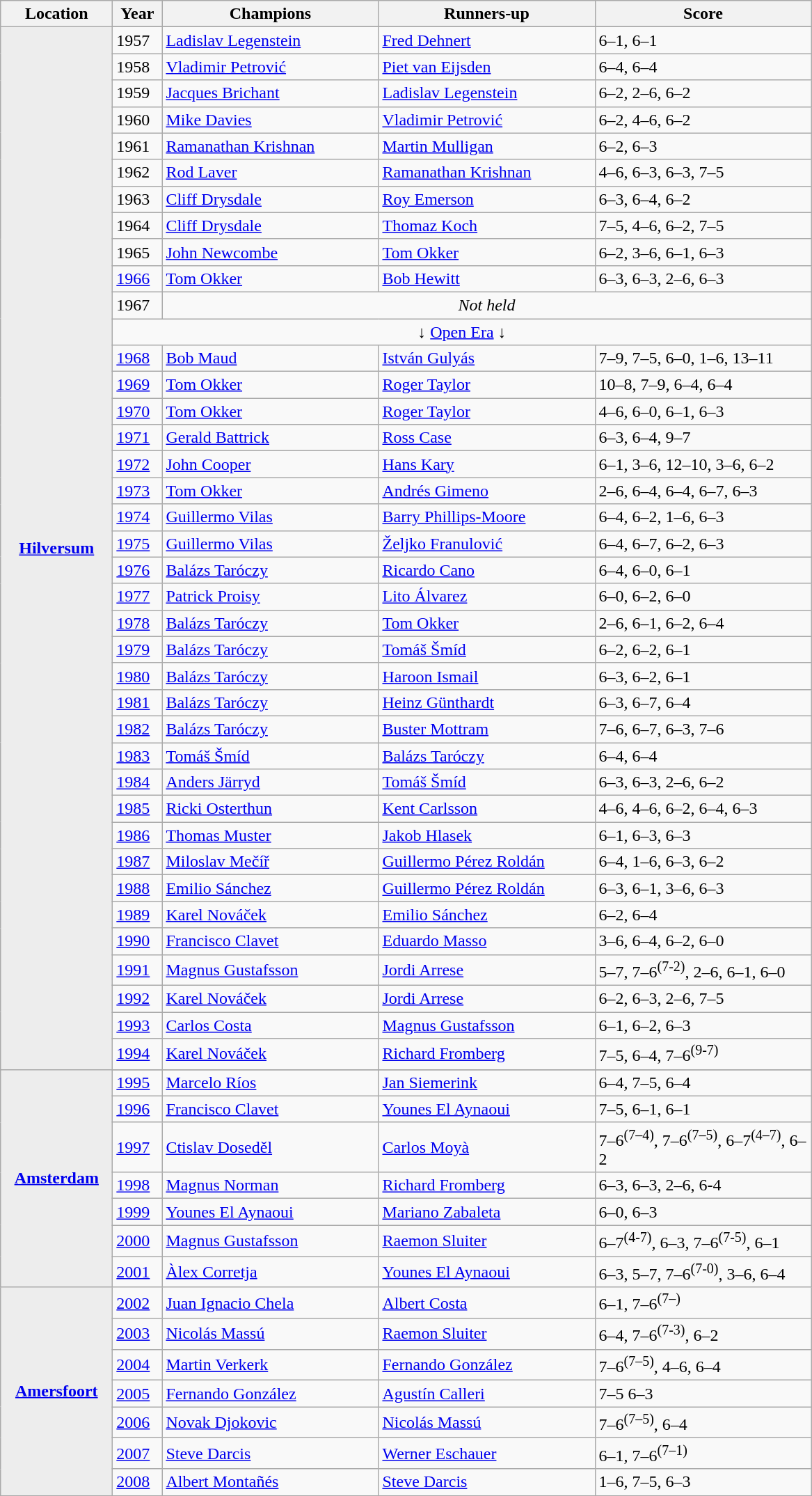<table class="wikitable">
<tr>
<th style="width:100px">Location</th>
<th style="width:40px">Year</th>
<th style="width:200px">Champions</th>
<th style="width:200px">Runners-up</th>
<th style="width:200px" class="unsortable">Score</th>
</tr>
<tr>
<th rowspan="40" style="background:#ededed"><a href='#'>Hilversum</a></th>
</tr>
<tr>
<td>1957</td>
<td> <a href='#'>Ladislav Legenstein</a></td>
<td> <a href='#'>Fred Dehnert</a></td>
<td>6–1, 6–1</td>
</tr>
<tr>
<td>1958</td>
<td> <a href='#'>Vladimir Petrović</a></td>
<td> <a href='#'>Piet van Eijsden</a></td>
<td>6–4, 6–4</td>
</tr>
<tr>
<td>1959</td>
<td> <a href='#'>Jacques Brichant</a></td>
<td> <a href='#'>Ladislav Legenstein</a></td>
<td>6–2, 2–6, 6–2</td>
</tr>
<tr>
<td>1960</td>
<td> <a href='#'>Mike Davies</a></td>
<td> <a href='#'>Vladimir Petrović</a></td>
<td>6–2, 4–6, 6–2</td>
</tr>
<tr>
<td>1961</td>
<td> <a href='#'>Ramanathan Krishnan</a></td>
<td> <a href='#'>Martin Mulligan</a></td>
<td>6–2, 6–3</td>
</tr>
<tr>
<td>1962</td>
<td> <a href='#'>Rod Laver</a></td>
<td> <a href='#'>Ramanathan Krishnan</a></td>
<td>4–6, 6–3, 6–3, 7–5</td>
</tr>
<tr>
<td>1963</td>
<td> <a href='#'>Cliff Drysdale</a></td>
<td>  <a href='#'>Roy Emerson</a></td>
<td>6–3, 6–4, 6–2</td>
</tr>
<tr>
<td>1964</td>
<td> <a href='#'>Cliff Drysdale</a></td>
<td> <a href='#'>Thomaz Koch</a></td>
<td>7–5, 4–6, 6–2, 7–5</td>
</tr>
<tr>
<td>1965</td>
<td> <a href='#'>John Newcombe</a></td>
<td> <a href='#'>Tom Okker</a></td>
<td>6–2, 3–6, 6–1, 6–3</td>
</tr>
<tr>
<td><a href='#'>1966</a></td>
<td> <a href='#'>Tom Okker</a></td>
<td> <a href='#'>Bob Hewitt</a></td>
<td>6–3, 6–3, 2–6, 6–3</td>
</tr>
<tr>
<td>1967</td>
<td colspan=3 align=center><em>Not held</em></td>
</tr>
<tr>
<td colspan=6 align=center>↓  <a href='#'>Open Era</a>  ↓</td>
</tr>
<tr>
<td><a href='#'>1968</a></td>
<td> <a href='#'>Bob Maud</a></td>
<td> <a href='#'>István Gulyás</a></td>
<td>7–9, 7–5, 6–0, 1–6, 13–11</td>
</tr>
<tr>
<td><a href='#'>1969</a></td>
<td> <a href='#'>Tom Okker</a></td>
<td> <a href='#'>Roger Taylor</a></td>
<td>10–8, 7–9, 6–4, 6–4</td>
</tr>
<tr>
<td><a href='#'>1970</a></td>
<td> <a href='#'>Tom Okker</a></td>
<td> <a href='#'>Roger Taylor</a></td>
<td>4–6, 6–0, 6–1, 6–3</td>
</tr>
<tr>
<td><a href='#'>1971</a></td>
<td> <a href='#'>Gerald Battrick</a></td>
<td> <a href='#'>Ross Case</a></td>
<td>6–3, 6–4, 9–7</td>
</tr>
<tr>
<td><a href='#'>1972</a></td>
<td> <a href='#'>John Cooper</a></td>
<td> <a href='#'>Hans Kary</a></td>
<td>6–1, 3–6, 12–10, 3–6, 6–2</td>
</tr>
<tr>
<td><a href='#'>1973</a></td>
<td> <a href='#'>Tom Okker</a></td>
<td> <a href='#'>Andrés Gimeno</a></td>
<td>2–6, 6–4, 6–4, 6–7, 6–3</td>
</tr>
<tr>
<td><a href='#'>1974</a></td>
<td> <a href='#'>Guillermo Vilas</a></td>
<td> <a href='#'>Barry Phillips-Moore</a></td>
<td>6–4, 6–2, 1–6, 6–3</td>
</tr>
<tr>
<td><a href='#'>1975</a></td>
<td> <a href='#'>Guillermo Vilas</a></td>
<td> <a href='#'>Željko Franulović</a></td>
<td>6–4, 6–7, 6–2, 6–3</td>
</tr>
<tr>
<td><a href='#'>1976</a></td>
<td> <a href='#'>Balázs Taróczy</a></td>
<td> <a href='#'>Ricardo Cano</a></td>
<td>6–4, 6–0, 6–1</td>
</tr>
<tr>
<td><a href='#'>1977</a></td>
<td> <a href='#'>Patrick Proisy</a></td>
<td> <a href='#'>Lito Álvarez</a></td>
<td>6–0, 6–2, 6–0</td>
</tr>
<tr>
<td><a href='#'>1978</a></td>
<td> <a href='#'>Balázs Taróczy</a></td>
<td> <a href='#'>Tom Okker</a></td>
<td>2–6, 6–1, 6–2, 6–4</td>
</tr>
<tr>
<td><a href='#'>1979</a></td>
<td> <a href='#'>Balázs Taróczy</a></td>
<td> <a href='#'>Tomáš Šmíd</a></td>
<td>6–2, 6–2, 6–1</td>
</tr>
<tr>
<td><a href='#'>1980</a></td>
<td> <a href='#'>Balázs Taróczy</a></td>
<td> <a href='#'>Haroon Ismail</a></td>
<td>6–3, 6–2, 6–1</td>
</tr>
<tr>
<td><a href='#'>1981</a></td>
<td> <a href='#'>Balázs Taróczy</a></td>
<td> <a href='#'>Heinz Günthardt</a></td>
<td>6–3, 6–7, 6–4</td>
</tr>
<tr>
<td><a href='#'>1982</a></td>
<td> <a href='#'>Balázs Taróczy</a></td>
<td> <a href='#'>Buster Mottram</a></td>
<td>7–6, 6–7, 6–3, 7–6</td>
</tr>
<tr>
<td><a href='#'>1983</a></td>
<td> <a href='#'>Tomáš Šmíd</a></td>
<td> <a href='#'>Balázs Taróczy</a></td>
<td>6–4, 6–4</td>
</tr>
<tr>
<td><a href='#'>1984</a></td>
<td> <a href='#'>Anders Järryd</a></td>
<td> <a href='#'>Tomáš Šmíd</a></td>
<td>6–3, 6–3, 2–6, 6–2</td>
</tr>
<tr>
<td><a href='#'>1985</a></td>
<td> <a href='#'>Ricki Osterthun</a></td>
<td> <a href='#'>Kent Carlsson</a></td>
<td>4–6, 4–6, 6–2, 6–4, 6–3</td>
</tr>
<tr>
<td><a href='#'>1986</a></td>
<td> <a href='#'>Thomas Muster</a></td>
<td> <a href='#'>Jakob Hlasek</a></td>
<td>6–1, 6–3, 6–3</td>
</tr>
<tr>
<td><a href='#'>1987</a></td>
<td> <a href='#'>Miloslav Mečíř</a></td>
<td> <a href='#'>Guillermo Pérez Roldán</a></td>
<td>6–4, 1–6, 6–3, 6–2</td>
</tr>
<tr>
<td><a href='#'>1988</a></td>
<td> <a href='#'>Emilio Sánchez</a></td>
<td> <a href='#'>Guillermo Pérez Roldán</a></td>
<td>6–3, 6–1, 3–6, 6–3</td>
</tr>
<tr>
<td><a href='#'>1989</a></td>
<td> <a href='#'>Karel Nováček</a></td>
<td> <a href='#'>Emilio Sánchez</a></td>
<td>6–2, 6–4</td>
</tr>
<tr>
<td><a href='#'>1990</a></td>
<td> <a href='#'>Francisco Clavet</a></td>
<td> <a href='#'>Eduardo Masso</a></td>
<td>3–6, 6–4, 6–2, 6–0</td>
</tr>
<tr>
<td><a href='#'>1991</a></td>
<td> <a href='#'>Magnus Gustafsson</a></td>
<td> <a href='#'>Jordi Arrese</a></td>
<td>5–7, 7–6<sup>(7-2)</sup>, 2–6, 6–1, 6–0</td>
</tr>
<tr>
<td><a href='#'>1992</a></td>
<td> <a href='#'>Karel Nováček</a></td>
<td> <a href='#'>Jordi Arrese</a></td>
<td>6–2, 6–3, 2–6, 7–5</td>
</tr>
<tr>
<td><a href='#'>1993</a></td>
<td> <a href='#'>Carlos Costa</a></td>
<td> <a href='#'>Magnus Gustafsson</a></td>
<td>6–1, 6–2, 6–3</td>
</tr>
<tr>
<td><a href='#'>1994</a></td>
<td> <a href='#'>Karel Nováček</a></td>
<td> <a href='#'>Richard Fromberg</a></td>
<td>7–5, 6–4, 7–6<sup>(9-7)</sup></td>
</tr>
<tr>
<th rowspan="8" style="background:#ededed"><a href='#'>Amsterdam</a></th>
</tr>
<tr>
<td><a href='#'>1995</a></td>
<td> <a href='#'>Marcelo Ríos</a></td>
<td> <a href='#'>Jan Siemerink</a></td>
<td>6–4, 7–5, 6–4</td>
</tr>
<tr>
<td><a href='#'>1996</a></td>
<td> <a href='#'>Francisco Clavet</a></td>
<td> <a href='#'>Younes El Aynaoui</a></td>
<td>7–5, 6–1, 6–1</td>
</tr>
<tr>
<td><a href='#'>1997</a></td>
<td> <a href='#'>Ctislav Doseděl</a></td>
<td> <a href='#'>Carlos Moyà</a></td>
<td>7–6<sup>(7–4)</sup>, 7–6<sup>(7–5)</sup>, 6–7<sup>(4–7)</sup>, 6–2</td>
</tr>
<tr>
<td><a href='#'>1998</a></td>
<td> <a href='#'>Magnus Norman</a></td>
<td> <a href='#'>Richard Fromberg</a></td>
<td>6–3, 6–3, 2–6, 6-4</td>
</tr>
<tr>
<td><a href='#'>1999</a></td>
<td> <a href='#'>Younes El Aynaoui</a></td>
<td> <a href='#'>Mariano Zabaleta</a></td>
<td>6–0, 6–3</td>
</tr>
<tr>
<td><a href='#'>2000</a></td>
<td> <a href='#'>Magnus Gustafsson</a></td>
<td> <a href='#'>Raemon Sluiter</a></td>
<td>6–7<sup>(4-7)</sup>, 6–3, 7–6<sup>(7-5)</sup>, 6–1</td>
</tr>
<tr>
<td><a href='#'>2001</a></td>
<td> <a href='#'>Àlex Corretja</a></td>
<td> <a href='#'>Younes El Aynaoui</a></td>
<td>6–3, 5–7, 7–6<sup>(7-0)</sup>, 3–6, 6–4</td>
</tr>
<tr>
<th rowspan="7" style="background:#ededed"><a href='#'>Amersfoort</a></th>
<td><a href='#'>2002</a></td>
<td> <a href='#'>Juan Ignacio Chela</a></td>
<td> <a href='#'>Albert Costa</a></td>
<td>6–1, 7–6<sup>(7–)</sup></td>
</tr>
<tr>
<td><a href='#'>2003</a></td>
<td> <a href='#'>Nicolás Massú</a></td>
<td> <a href='#'>Raemon Sluiter</a></td>
<td>6–4, 7–6<sup>(7-3)</sup>, 6–2</td>
</tr>
<tr>
<td><a href='#'>2004</a></td>
<td> <a href='#'>Martin Verkerk</a></td>
<td> <a href='#'>Fernando González</a></td>
<td>7–6<sup>(7–5)</sup>, 4–6, 6–4</td>
</tr>
<tr>
<td><a href='#'>2005</a></td>
<td> <a href='#'>Fernando González</a></td>
<td> <a href='#'>Agustín Calleri</a></td>
<td>7–5 6–3</td>
</tr>
<tr>
<td><a href='#'>2006</a></td>
<td> <a href='#'>Novak Djokovic</a></td>
<td> <a href='#'>Nicolás Massú</a></td>
<td>7–6<sup>(7–5)</sup>, 6–4</td>
</tr>
<tr>
<td><a href='#'>2007</a></td>
<td> <a href='#'>Steve Darcis</a></td>
<td> <a href='#'>Werner Eschauer</a></td>
<td>6–1, 7–6<sup>(7–1)</sup></td>
</tr>
<tr>
<td><a href='#'>2008</a></td>
<td> <a href='#'>Albert Montañés</a></td>
<td> <a href='#'>Steve Darcis</a></td>
<td>1–6, 7–5, 6–3</td>
</tr>
<tr>
</tr>
</table>
